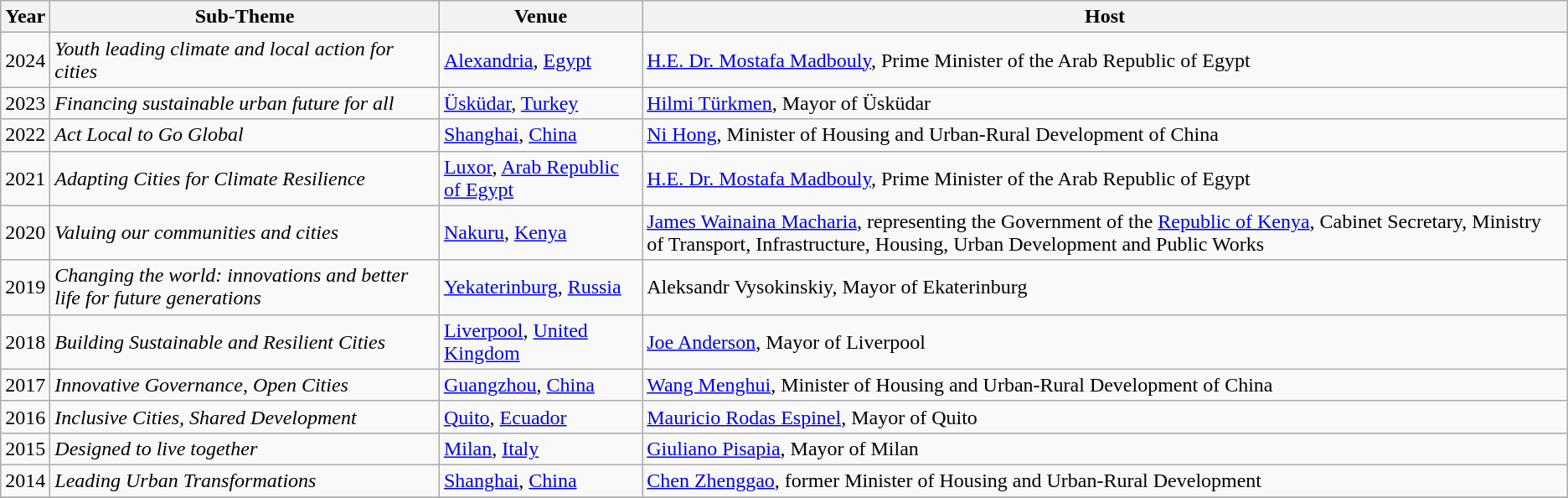<table class="wikitable">
<tr>
<th>Year</th>
<th>Sub-Theme</th>
<th>Venue</th>
<th>Host</th>
</tr>
<tr>
<td>2024</td>
<td><em>Youth leading climate and local action for cities</em></td>
<td><a href='#'>Alexandria</a>, <a href='#'>Egypt</a></td>
<td><a href='#'>H.E. Dr. Mostafa Madbouly</a>, Prime Minister of the Arab Republic of Egypt</td>
</tr>
<tr>
<td>2023</td>
<td><em>Financing sustainable urban future for all</em></td>
<td><a href='#'>Üsküdar</a>, <a href='#'>Turkey</a></td>
<td><a href='#'>Hilmi Türkmen</a>, Mayor of Üsküdar</td>
</tr>
<tr>
<td>2022</td>
<td><em>Act Local to Go Global</em></td>
<td><a href='#'>Shanghai</a>, <a href='#'>China</a></td>
<td><a href='#'>Ni Hong</a>, Minister of Housing and Urban-Rural Development of China</td>
</tr>
<tr>
<td>2021</td>
<td><em>Adapting Cities for Climate Resilience</em></td>
<td><a href='#'>Luxor</a>, <a href='#'>Arab Republic of Egypt</a></td>
<td><a href='#'>H.E. Dr. Mostafa Madbouly</a>, Prime Minister of the Arab Republic of Egypt</td>
</tr>
<tr>
<td>2020</td>
<td><em>Valuing our communities and cities</em></td>
<td><a href='#'>Nakuru</a>, <a href='#'>Kenya</a></td>
<td><a href='#'>James Wainaina Macharia</a>, representing the Government of the <a href='#'>Republic of Kenya</a>, Cabinet Secretary, Ministry of Transport, Infrastructure, Housing, Urban Development and Public Works</td>
</tr>
<tr>
<td>2019</td>
<td><em>Changing the world: innovations and better life for future generations</em></td>
<td><a href='#'>Yekaterinburg</a>, <a href='#'>Russia</a></td>
<td>Aleksandr Vysokinskiy, Mayor of Ekaterinburg</td>
</tr>
<tr>
<td>2018</td>
<td><em>Building Sustainable and Resilient Cities</em></td>
<td><a href='#'>Liverpool</a>, <a href='#'>United Kingdom</a></td>
<td><a href='#'>Joe Anderson</a>, Mayor of Liverpool</td>
</tr>
<tr>
<td>2017</td>
<td><em>Innovative Governance, Open Cities</em></td>
<td><a href='#'>Guangzhou</a>, <a href='#'>China</a></td>
<td><a href='#'>Wang Menghui</a>, Minister of Housing and Urban-Rural Development of China</td>
</tr>
<tr>
<td>2016</td>
<td><em>Inclusive Cities, Shared Development</em></td>
<td><a href='#'>Quito</a>, <a href='#'>Ecuador</a></td>
<td><a href='#'>Mauricio Rodas Espinel</a>, Mayor of Quito</td>
</tr>
<tr>
<td>2015</td>
<td><em>Designed to live together</em></td>
<td><a href='#'>Milan</a>, <a href='#'>Italy</a></td>
<td><a href='#'>Giuliano Pisapia</a>, Mayor of Milan</td>
</tr>
<tr>
<td>2014</td>
<td><em>Leading Urban Transformations</em></td>
<td><a href='#'>Shanghai</a>, <a href='#'>China</a></td>
<td><a href='#'>Chen Zhenggao</a>, former Minister of Housing and Urban-Rural Development</td>
</tr>
<tr>
</tr>
</table>
